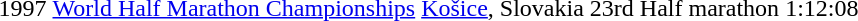<table>
<tr>
<td>1997</td>
<td><a href='#'>World Half Marathon Championships</a></td>
<td><a href='#'>Košice</a>, Slovakia</td>
<td>23rd</td>
<td>Half marathon</td>
<td>1:12:08</td>
</tr>
</table>
